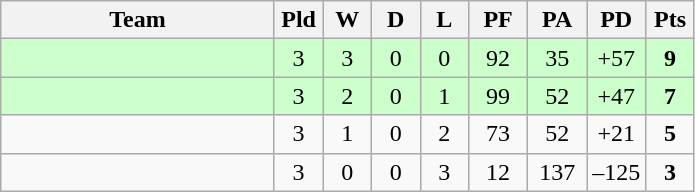<table class="wikitable" style="text-align:center;">
<tr>
<th width=175>Team</th>
<th width=25 abbr="Played">Pld</th>
<th width=25 abbr="Won">W</th>
<th width=25 abbr="Drawn">D</th>
<th width=25 abbr="Lost">L</th>
<th width=32 abbr="Points for">PF</th>
<th width=32 abbr="Points against">PA</th>
<th width=32 abbr="Points difference">PD</th>
<th width=25 abbr="Points">Pts</th>
</tr>
<tr bgcolor=ccffcc>
<td align=left></td>
<td>3</td>
<td>3</td>
<td>0</td>
<td>0</td>
<td>92</td>
<td>35</td>
<td>+57</td>
<td><strong>9</strong></td>
</tr>
<tr bgcolor=ccffcc>
<td align=left></td>
<td>3</td>
<td>2</td>
<td>0</td>
<td>1</td>
<td>99</td>
<td>52</td>
<td>+47</td>
<td><strong>7</strong></td>
</tr>
<tr>
<td align=left></td>
<td>3</td>
<td>1</td>
<td>0</td>
<td>2</td>
<td>73</td>
<td>52</td>
<td>+21</td>
<td><strong>5</strong></td>
</tr>
<tr>
<td align=left></td>
<td>3</td>
<td>0</td>
<td>0</td>
<td>3</td>
<td>12</td>
<td>137</td>
<td>–125</td>
<td><strong>3</strong></td>
</tr>
</table>
